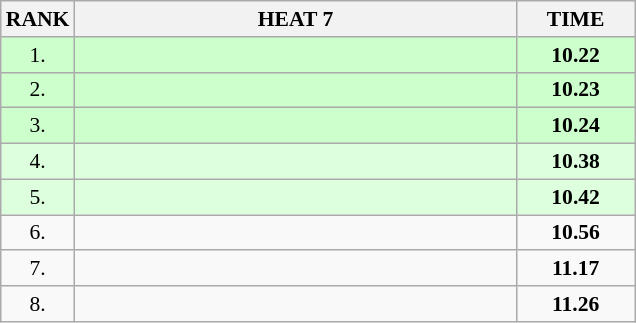<table class="wikitable" style="border-collapse: collapse; font-size: 90%;">
<tr>
<th>RANK</th>
<th style="width: 20em">HEAT 7</th>
<th style="width: 5em">TIME</th>
</tr>
<tr style="background:#ccffcc;">
<td align="center">1.</td>
<td></td>
<td align="center"><strong>10.22</strong></td>
</tr>
<tr style="background:#ccffcc;">
<td align="center">2.</td>
<td></td>
<td align="center"><strong>10.23</strong></td>
</tr>
<tr style="background:#ccffcc;">
<td align="center">3.</td>
<td></td>
<td align="center"><strong>10.24</strong></td>
</tr>
<tr style="background:#ddffdd;">
<td align="center">4.</td>
<td></td>
<td align="center"><strong>10.38</strong></td>
</tr>
<tr style="background:#ddffdd;">
<td align="center">5.</td>
<td></td>
<td align="center"><strong>10.42</strong></td>
</tr>
<tr>
<td align="center">6.</td>
<td></td>
<td align="center"><strong>10.56</strong></td>
</tr>
<tr>
<td align="center">7.</td>
<td></td>
<td align="center"><strong>11.17</strong></td>
</tr>
<tr>
<td align="center">8.</td>
<td></td>
<td align="center"><strong>11.26</strong></td>
</tr>
</table>
